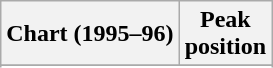<table class="wikitable sortable plainrowheaders" style="text-align:center">
<tr>
<th scope="col">Chart (1995–96)</th>
<th scope="col">Peak<br> position</th>
</tr>
<tr>
</tr>
<tr>
</tr>
<tr>
</tr>
<tr>
</tr>
<tr>
</tr>
<tr>
</tr>
<tr>
</tr>
<tr>
</tr>
<tr>
</tr>
<tr>
</tr>
<tr>
</tr>
<tr>
</tr>
<tr>
</tr>
<tr>
</tr>
</table>
